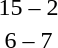<table style="text-align:center">
<tr>
<th width=200></th>
<th width=100></th>
<th width=200></th>
</tr>
<tr>
<td align=right><strong></strong></td>
<td>15 – 2</td>
<td align=left></td>
</tr>
<tr>
<td align=right></td>
<td>6 – 7</td>
<td align=left><strong></strong></td>
</tr>
</table>
